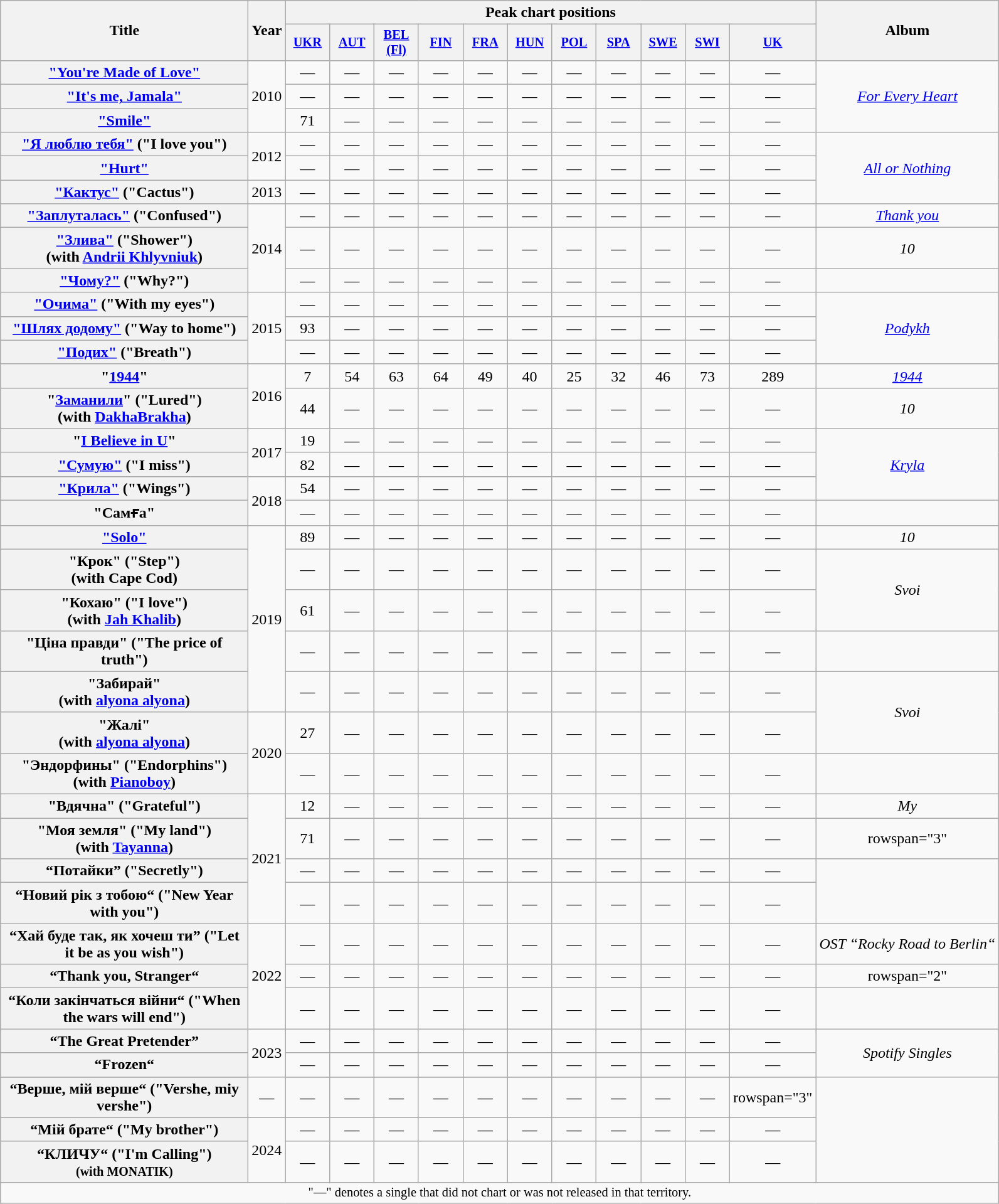<table class="wikitable plainrowheaders" style="text-align:center;">
<tr>
<th scope="col" rowspan="2" style="width:16em;">Title</th>
<th scope="col" rowspan="2" style="width:1em;">Year</th>
<th scope="col" colspan="11">Peak chart positions</th>
<th scope="col" rowspan="2">Album</th>
</tr>
<tr>
<th scope="col" style="width:3em;font-size:85%;"><a href='#'>UKR</a><br></th>
<th scope="col" style="width:3em;font-size:85%;"><a href='#'>AUT</a><br></th>
<th scope="col" style="width:3em;font-size:85%;"><a href='#'>BEL<br>(Fl)</a><br></th>
<th scope="col" style="width:3em;font-size:85%;"><a href='#'>FIN</a><br></th>
<th scope="col" style="width:3em;font-size:85%;"><a href='#'>FRA</a><br></th>
<th scope="col" style="width:3em;font-size:85%;"><a href='#'>HUN</a><br></th>
<th scope="col" style="width:3em;font-size:85%;"><a href='#'>POL</a><br></th>
<th scope="col" style="width:3em;font-size:85%;"><a href='#'>SPA</a><br></th>
<th scope="col" style="width:3em;font-size:85%;"><a href='#'>SWE</a><br></th>
<th scope="col" style="width:3em;font-size:85%;"><a href='#'>SWI</a><br></th>
<th scope="col" style="width:3em;font-size:85%;"><a href='#'>UK</a><br></th>
</tr>
<tr>
<th scope="row"><a href='#'>"You're Made of Love"</a></th>
<td rowspan="3">2010</td>
<td>—</td>
<td>—</td>
<td>—</td>
<td>—</td>
<td>—</td>
<td>—</td>
<td>—</td>
<td>—</td>
<td>—</td>
<td>—</td>
<td>—</td>
<td rowspan="3"><em><a href='#'>For Every Heart</a></em></td>
</tr>
<tr>
<th scope="row"><a href='#'>"It's me, Jamala"</a></th>
<td>—</td>
<td>—</td>
<td>—</td>
<td>—</td>
<td>—</td>
<td>—</td>
<td>—</td>
<td>—</td>
<td>—</td>
<td>—</td>
<td>—</td>
</tr>
<tr>
<th scope="row"><a href='#'>"Smile"</a></th>
<td>71</td>
<td>—</td>
<td>—</td>
<td>—</td>
<td>—</td>
<td>—</td>
<td>—</td>
<td>—</td>
<td>—</td>
<td>—</td>
<td>—</td>
</tr>
<tr>
<th scope="row"><a href='#'>"Я люблю тебя"</a> <span>("I love you")</span></th>
<td rowspan="2">2012</td>
<td>—</td>
<td>—</td>
<td>—</td>
<td>—</td>
<td>—</td>
<td>—</td>
<td>—</td>
<td>—</td>
<td>—</td>
<td>—</td>
<td>—</td>
<td rowspan="3"><em><a href='#'>All or Nothing</a></em></td>
</tr>
<tr>
<th scope="row"><a href='#'>"Hurt"</a></th>
<td>—</td>
<td>—</td>
<td>—</td>
<td>—</td>
<td>—</td>
<td>—</td>
<td>—</td>
<td>—</td>
<td>—</td>
<td>—</td>
<td>—</td>
</tr>
<tr>
<th scope="row"><a href='#'>"Кактус"</a> <span>("Cactus")</span></th>
<td>2013</td>
<td>—</td>
<td>—</td>
<td>—</td>
<td>—</td>
<td>—</td>
<td>—</td>
<td>—</td>
<td>—</td>
<td>—</td>
<td>—</td>
<td>—</td>
</tr>
<tr>
<th scope="row"><a href='#'>"Заплуталась"</a> <span>("Confused")</span></th>
<td rowspan="3">2014</td>
<td>—</td>
<td>—</td>
<td>—</td>
<td>—</td>
<td>—</td>
<td>—</td>
<td>—</td>
<td>—</td>
<td>—</td>
<td>—</td>
<td>—</td>
<td><em><a href='#'>Thank you</a></em></td>
</tr>
<tr>
<th scope="row"><a href='#'>"Злива"</a> <span>("Shower")</span><br><span>(with <a href='#'>Andrii Khlyvniuk</a>)</span></th>
<td>—</td>
<td>—</td>
<td>—</td>
<td>—</td>
<td>—</td>
<td>—</td>
<td>—</td>
<td>—</td>
<td>—</td>
<td>—</td>
<td>—</td>
<td><em>10</em></td>
</tr>
<tr>
<th scope="row"><a href='#'>"Чому?"</a> <span>("Why?")</span></th>
<td>—</td>
<td>—</td>
<td>—</td>
<td>—</td>
<td>—</td>
<td>—</td>
<td>—</td>
<td>—</td>
<td>—</td>
<td>—</td>
<td>—</td>
<td></td>
</tr>
<tr>
<th scope="row"><a href='#'>"Очима"</a> <span>("With my eyes")</span></th>
<td rowspan="3">2015</td>
<td>—</td>
<td>—</td>
<td>—</td>
<td>—</td>
<td>—</td>
<td>—</td>
<td>—</td>
<td>—</td>
<td>—</td>
<td>—</td>
<td>—</td>
<td rowspan="3"><em><a href='#'>Podykh</a></em></td>
</tr>
<tr>
<th scope="row"><a href='#'>"Шлях додому"</a> <span>("Way to home")</span></th>
<td>93</td>
<td>—</td>
<td>—</td>
<td>—</td>
<td>—</td>
<td>—</td>
<td>—</td>
<td>—</td>
<td>—</td>
<td>—</td>
<td>—</td>
</tr>
<tr>
<th scope="row"><a href='#'>"Подих"</a> <span>("Breath")</span></th>
<td>—</td>
<td>—</td>
<td>—</td>
<td>—</td>
<td>—</td>
<td>—</td>
<td>—</td>
<td>—</td>
<td>—</td>
<td>—</td>
<td>—</td>
</tr>
<tr>
<th scope="row">"<a href='#'>1944</a>"</th>
<td rowspan="2">2016</td>
<td>7</td>
<td>54</td>
<td>63</td>
<td>64</td>
<td>49</td>
<td>40</td>
<td>25</td>
<td>32</td>
<td>46</td>
<td>73</td>
<td>289</td>
<td><em><a href='#'>1944</a></em></td>
</tr>
<tr>
<th scope="row">"<a href='#'>Заманили</a>" <span>("Lured")</span><br><span>(with <a href='#'>DakhaBrakha</a>)</span></th>
<td>44</td>
<td>—</td>
<td>—</td>
<td>—</td>
<td>—</td>
<td>—</td>
<td>—</td>
<td>—</td>
<td>—</td>
<td>—</td>
<td>—</td>
<td><em>10</em></td>
</tr>
<tr>
<th scope="row">"<a href='#'>I Believe in U</a>"</th>
<td rowspan="2">2017</td>
<td>19</td>
<td>—</td>
<td>—</td>
<td>—</td>
<td>—</td>
<td>—</td>
<td>—</td>
<td>—</td>
<td>—</td>
<td>—</td>
<td>—</td>
<td rowspan="3"><em><a href='#'>Kryla</a></em></td>
</tr>
<tr>
<th scope="row"><a href='#'>"Сумую"</a> <span>("I miss")</span></th>
<td>82</td>
<td>—</td>
<td>—</td>
<td>—</td>
<td>—</td>
<td>—</td>
<td>—</td>
<td>—</td>
<td>—</td>
<td>—</td>
<td>—</td>
</tr>
<tr>
<th scope="row"><a href='#'>"Крила"</a> <span>("Wings")</span></th>
<td rowspan="2">2018</td>
<td>54</td>
<td>—</td>
<td>—</td>
<td>—</td>
<td>—</td>
<td>—</td>
<td>—</td>
<td>—</td>
<td>—</td>
<td>—</td>
<td>—</td>
</tr>
<tr>
<th scope="row">"Самға"</th>
<td>—</td>
<td>—</td>
<td>—</td>
<td>—</td>
<td>—</td>
<td>—</td>
<td>—</td>
<td>—</td>
<td>—</td>
<td>—</td>
<td>—</td>
<td></td>
</tr>
<tr>
<th scope="row"><a href='#'>"Solo"</a></th>
<td rowspan="5">2019</td>
<td>89</td>
<td>—</td>
<td>—</td>
<td>—</td>
<td>—</td>
<td>—</td>
<td>—</td>
<td>—</td>
<td>—</td>
<td>—</td>
<td>—</td>
<td><em>10</em></td>
</tr>
<tr>
<th scope="row">"Крок" <span>("Step")</span><br><span>(with Cape Cod)</span></th>
<td>—</td>
<td>—</td>
<td>—</td>
<td>—</td>
<td>—</td>
<td>—</td>
<td>—</td>
<td>—</td>
<td>—</td>
<td>—</td>
<td>—</td>
<td rowspan="2"><em>Svoi</em></td>
</tr>
<tr>
<th scope="row">"Кохаю" <span>("I love")</span><br><span>(with <a href='#'>Jah Khalib</a>)</span></th>
<td>61</td>
<td>—</td>
<td>—</td>
<td>—</td>
<td>—</td>
<td>—</td>
<td>—</td>
<td>—</td>
<td>—</td>
<td>—</td>
<td>—</td>
</tr>
<tr>
<th scope="row">"Ціна правди" <span>("The price of truth")</span></th>
<td>—</td>
<td>—</td>
<td>—</td>
<td>—</td>
<td>—</td>
<td>—</td>
<td>—</td>
<td>—</td>
<td>—</td>
<td>—</td>
<td>—</td>
<td></td>
</tr>
<tr>
<th scope="row">"Забирай" <br><span>(with <a href='#'>alyona alyona</a>)</span></th>
<td>—</td>
<td>—</td>
<td>—</td>
<td>—</td>
<td>—</td>
<td>—</td>
<td>—</td>
<td>—</td>
<td>—</td>
<td>—</td>
<td>—</td>
<td rowspan="2"><em>Svoi</em></td>
</tr>
<tr>
<th scope="row">"Жалі" <br><span>(with <a href='#'>alyona alyona</a>)</span></th>
<td rowspan="2">2020</td>
<td>27</td>
<td>—</td>
<td>—</td>
<td>—</td>
<td>—</td>
<td>—</td>
<td>—</td>
<td>—</td>
<td>—</td>
<td>—</td>
<td>—</td>
</tr>
<tr>
<th scope="row">"Эндорфины" <span>("Endorphins")</span><br><span>(with <a href='#'>Pianoboy</a>)</span></th>
<td>—</td>
<td>—</td>
<td>—</td>
<td>—</td>
<td>—</td>
<td>—</td>
<td>—</td>
<td>—</td>
<td>—</td>
<td>—</td>
<td>—</td>
<td></td>
</tr>
<tr>
<th scope="row">"Вдячна" <span>("Grateful")</span></th>
<td rowspan="4">2021</td>
<td>12</td>
<td>—</td>
<td>—</td>
<td>—</td>
<td>—</td>
<td>—</td>
<td>—</td>
<td>—</td>
<td>—</td>
<td>—</td>
<td>—</td>
<td><em>My</em></td>
</tr>
<tr>
<th scope="row">"Моя земля" <span>("My land")</span><br><span>(with <a href='#'>Tayanna</a>)</span></th>
<td>71</td>
<td>—</td>
<td>—</td>
<td>—</td>
<td>—</td>
<td>—</td>
<td>—</td>
<td>—</td>
<td>—</td>
<td>—</td>
<td>—</td>
<td>rowspan="3" </td>
</tr>
<tr>
<th scope="row">“Потайки” <span>("Secretly")</span></th>
<td>—</td>
<td>—</td>
<td>—</td>
<td>—</td>
<td>—</td>
<td>—</td>
<td>—</td>
<td>—</td>
<td>—</td>
<td>—</td>
<td>—</td>
</tr>
<tr>
<th scope="row">“Новий рік з тобою“ <span>("New Year with you")</span></th>
<td>—</td>
<td>—</td>
<td>—</td>
<td>—</td>
<td>—</td>
<td>—</td>
<td>—</td>
<td>—</td>
<td>—</td>
<td>—</td>
<td>—</td>
</tr>
<tr>
<th scope="row">“Хай буде так, як хочеш ти” <span>("Let it be as you wish")</span></th>
<td rowspan="3">2022</td>
<td>—</td>
<td>—</td>
<td>—</td>
<td>—</td>
<td>—</td>
<td>—</td>
<td>—</td>
<td>—</td>
<td>—</td>
<td>—</td>
<td>—</td>
<td><em>OST “Rocky Road to Berlin“</em></td>
</tr>
<tr>
<th scope="row">“Thank you, Stranger“</th>
<td>—</td>
<td>—</td>
<td>—</td>
<td>—</td>
<td>—</td>
<td>—</td>
<td>—</td>
<td>—</td>
<td>—</td>
<td>—</td>
<td>—</td>
<td>rowspan="2" </td>
</tr>
<tr>
<th scope="row">“Коли закінчаться війни“ <span>("When the wars will end")</span></th>
<td>—</td>
<td>—</td>
<td>—</td>
<td>—</td>
<td>—</td>
<td>—</td>
<td>—</td>
<td>—</td>
<td>—</td>
<td>—</td>
<td>—</td>
</tr>
<tr>
<th scope="row">“The Great Pretender”</th>
<td rowspan="3">2023</td>
<td>—</td>
<td>—</td>
<td>—</td>
<td>—</td>
<td>—</td>
<td>—</td>
<td>—</td>
<td>—</td>
<td>—</td>
<td>—</td>
<td>—</td>
<td rowspan="2"><em>Spotify Singles</em></td>
</tr>
<tr>
<th scope="row">“Frozen“</th>
<td>—</td>
<td>—</td>
<td>—</td>
<td>—</td>
<td>—</td>
<td>—</td>
<td>—</td>
<td>—</td>
<td>—</td>
<td>—</td>
<td>—</td>
</tr>
<tr>
</tr>
<tr>
<th scope="row">“Верше, мій верше“ <span>("Vershe, miy vershe")</span></th>
<td>—</td>
<td>—</td>
<td>—</td>
<td>—</td>
<td>—</td>
<td>—</td>
<td>—</td>
<td>—</td>
<td>—</td>
<td>—</td>
<td>—</td>
<td>rowspan="3" </td>
</tr>
<tr>
<th scope="row">“Мій брате“ <span>("My brother")</span></th>
<td rowspan="2">2024</td>
<td>—</td>
<td>—</td>
<td>—</td>
<td>—</td>
<td>—</td>
<td>—</td>
<td>—</td>
<td>—</td>
<td>—</td>
<td>—</td>
<td>—</td>
</tr>
<tr>
<th scope="row">“КЛИЧУ“ <span>("I'm Calling")</span> <br><small>(with MONATIK)</small></th>
<td>—</td>
<td>—</td>
<td>—</td>
<td>—</td>
<td>—</td>
<td>—</td>
<td>—</td>
<td>—</td>
<td>—</td>
<td>—</td>
<td>—</td>
</tr>
<tr>
<td colspan="18" style="font-size:85%">"—" denotes a single that did not chart or was not released in that territory.</td>
</tr>
</table>
